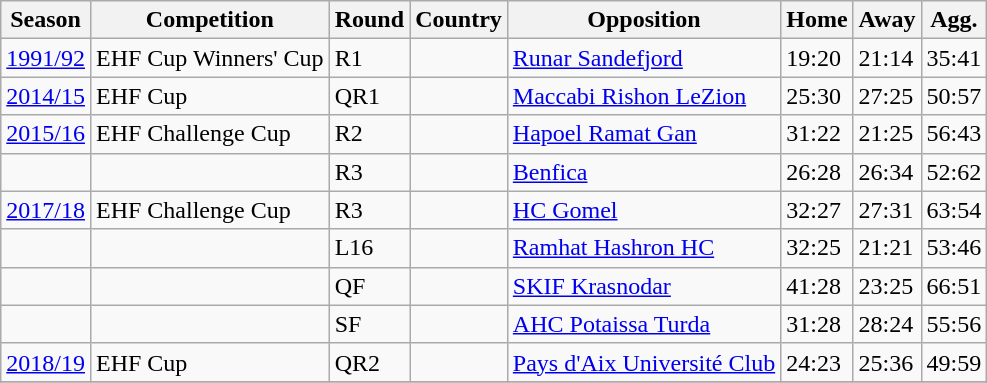<table class="wikitable">
<tr>
<th>Season</th>
<th>Competition</th>
<th>Round</th>
<th>Country</th>
<th>Opposition</th>
<th>Home</th>
<th>Away</th>
<th>Agg.</th>
</tr>
<tr>
<td><a href='#'>1991/92</a></td>
<td>EHF Cup Winners' Cup</td>
<td>R1</td>
<td align=center></td>
<td><a href='#'>Runar Sandefjord</a></td>
<td>19:20</td>
<td>21:14</td>
<td align=right>35:41</td>
</tr>
<tr>
<td><a href='#'>2014/15</a></td>
<td>EHF Cup</td>
<td>QR1</td>
<td align=center></td>
<td><a href='#'>Maccabi Rishon LeZion</a></td>
<td>25:30</td>
<td>27:25</td>
<td align=right>50:57</td>
</tr>
<tr>
<td><a href='#'>2015/16</a></td>
<td>EHF Challenge Cup</td>
<td>R2</td>
<td align=center></td>
<td><a href='#'>Hapoel Ramat Gan</a></td>
<td>31:22</td>
<td>21:25</td>
<td align=right>56:43</td>
</tr>
<tr>
<td></td>
<td></td>
<td>R3</td>
<td align=center></td>
<td><a href='#'>Benfica</a></td>
<td>26:28</td>
<td>26:34</td>
<td align=right>52:62</td>
</tr>
<tr>
<td><a href='#'>2017/18</a></td>
<td>EHF Challenge Cup</td>
<td>R3</td>
<td align=center></td>
<td><a href='#'>HC Gomel</a></td>
<td>32:27</td>
<td>27:31</td>
<td align=right>63:54</td>
</tr>
<tr>
<td></td>
<td></td>
<td>L16</td>
<td align=center></td>
<td><a href='#'>Ramhat Hashron HC</a></td>
<td>32:25</td>
<td>21:21</td>
<td align=right>53:46</td>
</tr>
<tr>
<td></td>
<td></td>
<td>QF</td>
<td align=center></td>
<td><a href='#'>SKIF Krasnodar</a></td>
<td>41:28</td>
<td>23:25</td>
<td align=right>66:51</td>
</tr>
<tr>
<td></td>
<td></td>
<td>SF</td>
<td align=center></td>
<td><a href='#'>AHC Potaissa Turda</a></td>
<td>31:28</td>
<td>28:24</td>
<td align=right>55:56</td>
</tr>
<tr>
<td><a href='#'>2018/19</a></td>
<td>EHF Cup</td>
<td>QR2</td>
<td align=center></td>
<td><a href='#'>Pays d'Aix Université Club</a></td>
<td>24:23</td>
<td>25:36</td>
<td align=right>49:59</td>
</tr>
<tr>
</tr>
</table>
